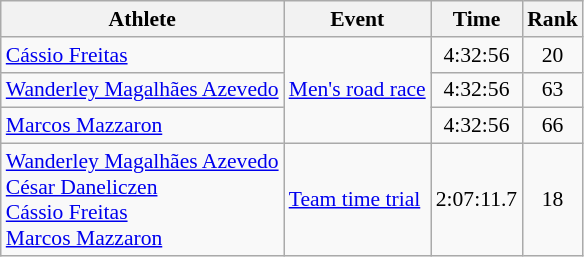<table class=wikitable style="font-size:90%">
<tr>
<th>Athlete</th>
<th>Event</th>
<th>Time</th>
<th>Rank</th>
</tr>
<tr align=center>
<td align=left rowspan=1><a href='#'>Cássio Freitas</a></td>
<td align=left rowspan=3><a href='#'>Men's road race</a></td>
<td>4:32:56</td>
<td>20</td>
</tr>
<tr align=center>
<td align=left rowspan=1><a href='#'>Wanderley Magalhães Azevedo</a></td>
<td>4:32:56</td>
<td>63</td>
</tr>
<tr align=center>
<td align=left rowspan=1><a href='#'>Marcos Mazzaron</a></td>
<td>4:32:56</td>
<td>66</td>
</tr>
<tr align=center>
<td align=left rowspan=1><a href='#'>Wanderley Magalhães Azevedo</a><br><a href='#'>César Daneliczen</a><br><a href='#'>Cássio Freitas</a><br><a href='#'>Marcos Mazzaron</a></td>
<td align=left rowspan=1><a href='#'>Team time trial</a></td>
<td>2:07:11.7</td>
<td>18</td>
</tr>
</table>
